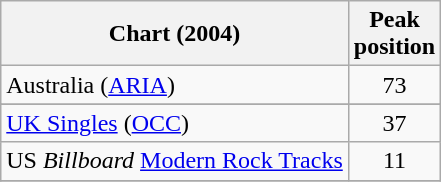<table class="wikitable sortable">
<tr>
<th>Chart (2004)</th>
<th>Peak<br>position</th>
</tr>
<tr>
<td align="left">Australia (<a href='#'>ARIA</a>)</td>
<td align="center">73</td>
</tr>
<tr>
</tr>
<tr>
<td align="left"><a href='#'>UK Singles</a> (<a href='#'>OCC</a>)</td>
<td align="center">37</td>
</tr>
<tr>
<td align="left">US <em>Billboard</em> <a href='#'>Modern Rock Tracks</a></td>
<td align="center">11</td>
</tr>
<tr>
</tr>
</table>
